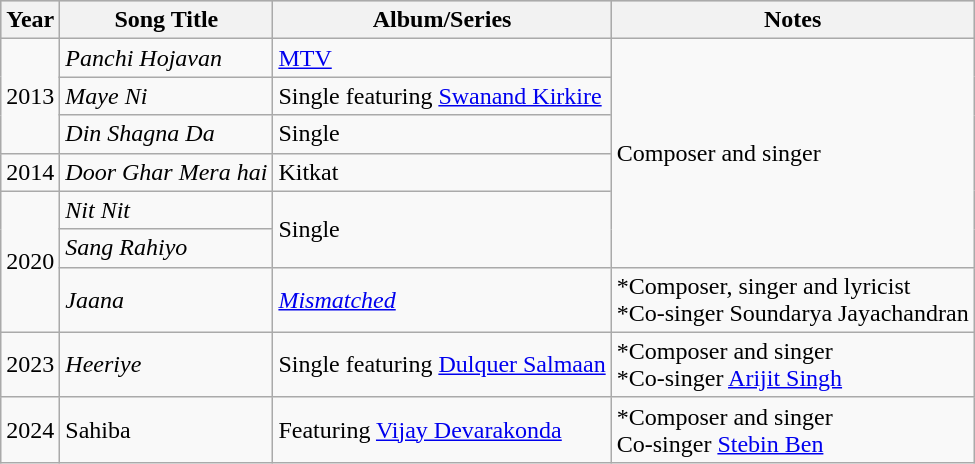<table class="wikitable sortable">
<tr style="background:#ccc; text-align:center;">
<th>Year</th>
<th>Song Title</th>
<th>Album/Series</th>
<th>Notes</th>
</tr>
<tr>
<td rowspan="3">2013</td>
<td><em>Panchi Hojavan</em></td>
<td><a href='#'>MTV</a></td>
<td rowspan="6">Composer and singer</td>
</tr>
<tr>
<td><em>Maye Ni</em></td>
<td>Single featuring <a href='#'>Swanand Kirkire</a></td>
</tr>
<tr>
<td><em>Din Shagna Da</em></td>
<td>Single</td>
</tr>
<tr>
<td>2014</td>
<td><em>Door Ghar Mera hai</em></td>
<td>Kitkat</td>
</tr>
<tr>
<td rowspan="3">2020</td>
<td><em>Nit Nit</em></td>
<td rowspan=2>Single</td>
</tr>
<tr>
<td><em>Sang Rahiyo</em></td>
</tr>
<tr>
<td><em>Jaana</em></td>
<td><em><a href='#'>Mismatched</a></em></td>
<td>*Composer, singer and lyricist<br>*Co-singer Soundarya Jayachandran</td>
</tr>
<tr>
<td>2023</td>
<td><em>Heeriye</em></td>
<td>Single featuring <a href='#'>Dulquer Salmaan</a></td>
<td>*Composer and singer <br>*Co-singer <a href='#'>Arijit Singh</a></td>
</tr>
<tr>
<td>2024</td>
<td>Sahiba</td>
<td>Featuring <a href='#'>Vijay Devarakonda</a></td>
<td>*Composer and singer<br>Co-singer <a href='#'>Stebin Ben</a></td>
</tr>
</table>
